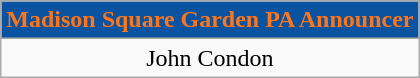<table class="wikitable">
<tr>
<th style="color:#FF7518; background:#0953a0;">Madison Square Garden PA Announcer</th>
</tr>
<tr style="text-align: center">
<td>John Condon</td>
</tr>
</table>
